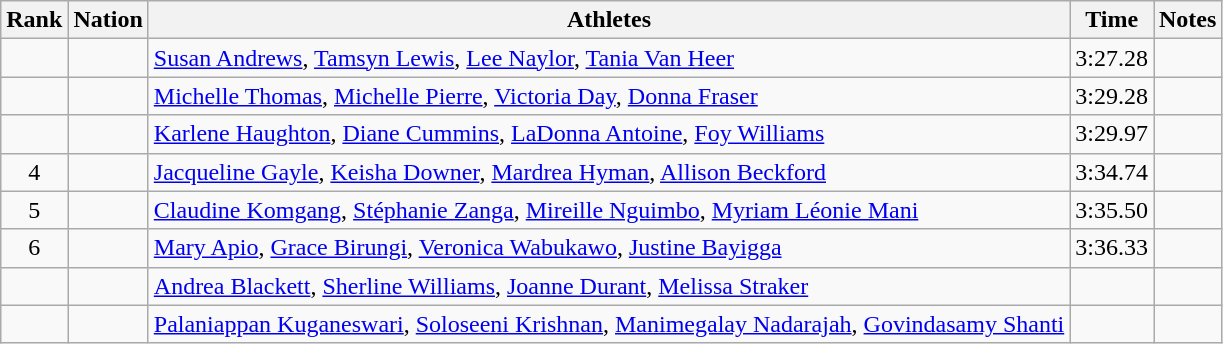<table class="wikitable sortable" style="text-align:center">
<tr>
<th>Rank</th>
<th>Nation</th>
<th>Athletes</th>
<th>Time</th>
<th>Notes</th>
</tr>
<tr>
<td></td>
<td align=left></td>
<td align=left><a href='#'>Susan Andrews</a>, <a href='#'>Tamsyn Lewis</a>, <a href='#'>Lee Naylor</a>, <a href='#'>Tania Van Heer</a></td>
<td>3:27.28</td>
<td></td>
</tr>
<tr>
<td></td>
<td align=left></td>
<td align=left><a href='#'>Michelle Thomas</a>, <a href='#'>Michelle Pierre</a>, <a href='#'>Victoria Day</a>, <a href='#'>Donna Fraser</a></td>
<td>3:29.28</td>
<td></td>
</tr>
<tr>
<td></td>
<td align=left></td>
<td align=left><a href='#'>Karlene Haughton</a>, <a href='#'>Diane Cummins</a>, <a href='#'>LaDonna Antoine</a>, <a href='#'>Foy Williams</a></td>
<td>3:29.97</td>
<td></td>
</tr>
<tr>
<td>4</td>
<td align=left></td>
<td align=left><a href='#'>Jacqueline Gayle</a>, <a href='#'>Keisha Downer</a>, <a href='#'>Mardrea Hyman</a>, <a href='#'>Allison Beckford</a></td>
<td>3:34.74</td>
<td></td>
</tr>
<tr>
<td>5</td>
<td align=left></td>
<td align=left><a href='#'>Claudine Komgang</a>, <a href='#'>Stéphanie Zanga</a>, <a href='#'>Mireille Nguimbo</a>, <a href='#'>Myriam Léonie Mani</a></td>
<td>3:35.50</td>
<td></td>
</tr>
<tr>
<td>6</td>
<td align=left></td>
<td align=left><a href='#'>Mary Apio</a>, <a href='#'>Grace Birungi</a>, <a href='#'>Veronica Wabukawo</a>, <a href='#'>Justine Bayigga</a></td>
<td>3:36.33</td>
<td></td>
</tr>
<tr>
<td></td>
<td align=left></td>
<td align=left><a href='#'>Andrea Blackett</a>, <a href='#'>Sherline Williams</a>, <a href='#'>Joanne Durant</a>, <a href='#'>Melissa Straker</a></td>
<td></td>
<td></td>
</tr>
<tr>
<td></td>
<td align=left></td>
<td align=left><a href='#'>Palaniappan Kuganeswari</a>, <a href='#'>Soloseeni Krishnan</a>, <a href='#'>Manimegalay Nadarajah</a>, <a href='#'>Govindasamy Shanti</a></td>
<td></td>
<td></td>
</tr>
</table>
